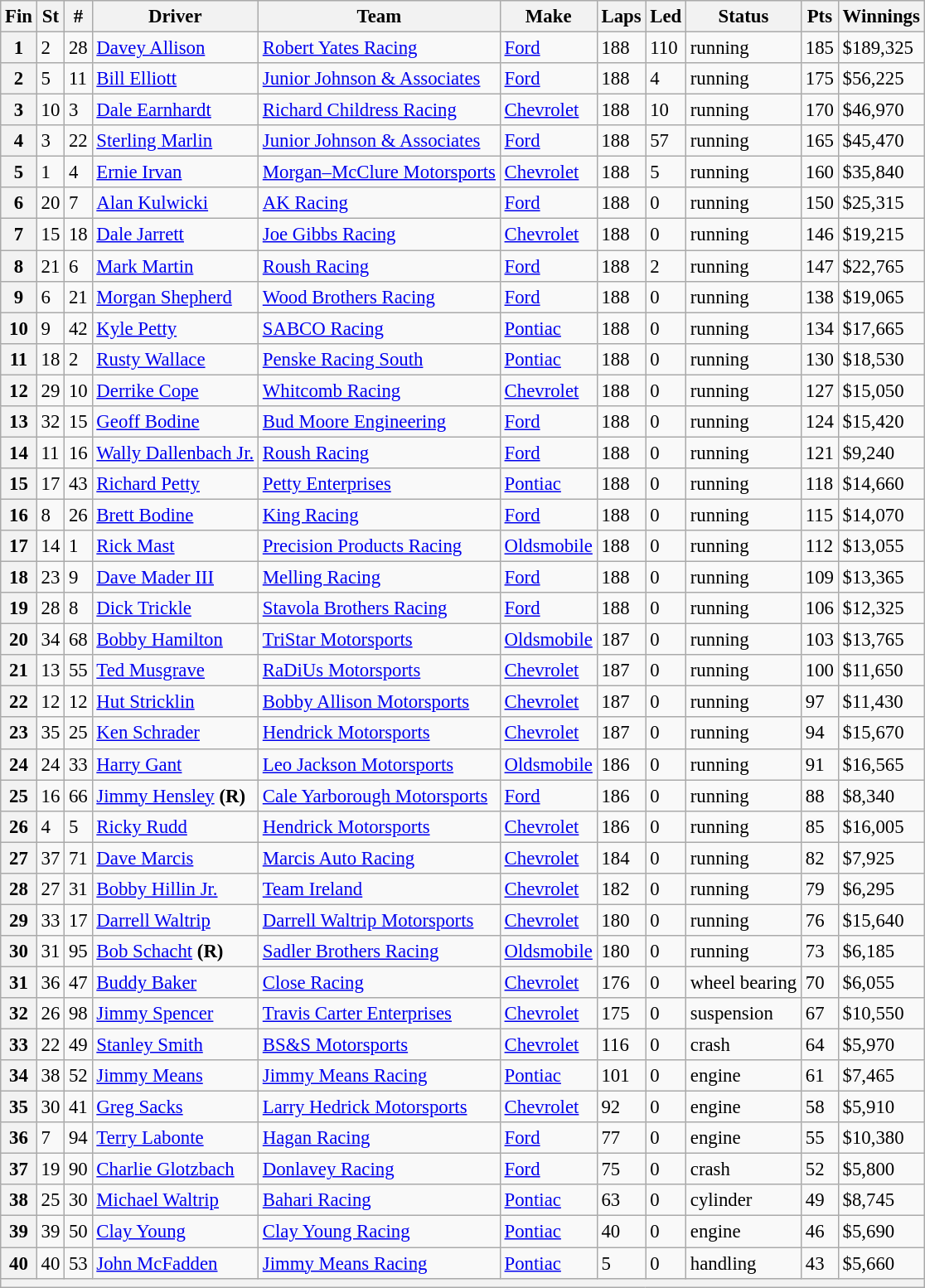<table class="wikitable" style="font-size:95%">
<tr>
<th>Fin</th>
<th>St</th>
<th>#</th>
<th>Driver</th>
<th>Team</th>
<th>Make</th>
<th>Laps</th>
<th>Led</th>
<th>Status</th>
<th>Pts</th>
<th>Winnings</th>
</tr>
<tr>
<th>1</th>
<td>2</td>
<td>28</td>
<td><a href='#'>Davey Allison</a></td>
<td><a href='#'>Robert Yates Racing</a></td>
<td><a href='#'>Ford</a></td>
<td>188</td>
<td>110</td>
<td>running</td>
<td>185</td>
<td>$189,325</td>
</tr>
<tr>
<th>2</th>
<td>5</td>
<td>11</td>
<td><a href='#'>Bill Elliott</a></td>
<td><a href='#'>Junior Johnson & Associates</a></td>
<td><a href='#'>Ford</a></td>
<td>188</td>
<td>4</td>
<td>running</td>
<td>175</td>
<td>$56,225</td>
</tr>
<tr>
<th>3</th>
<td>10</td>
<td>3</td>
<td><a href='#'>Dale Earnhardt</a></td>
<td><a href='#'>Richard Childress Racing</a></td>
<td><a href='#'>Chevrolet</a></td>
<td>188</td>
<td>10</td>
<td>running</td>
<td>170</td>
<td>$46,970</td>
</tr>
<tr>
<th>4</th>
<td>3</td>
<td>22</td>
<td><a href='#'>Sterling Marlin</a></td>
<td><a href='#'>Junior Johnson & Associates</a></td>
<td><a href='#'>Ford</a></td>
<td>188</td>
<td>57</td>
<td>running</td>
<td>165</td>
<td>$45,470</td>
</tr>
<tr>
<th>5</th>
<td>1</td>
<td>4</td>
<td><a href='#'>Ernie Irvan</a></td>
<td><a href='#'>Morgan–McClure Motorsports</a></td>
<td><a href='#'>Chevrolet</a></td>
<td>188</td>
<td>5</td>
<td>running</td>
<td>160</td>
<td>$35,840</td>
</tr>
<tr>
<th>6</th>
<td>20</td>
<td>7</td>
<td><a href='#'>Alan Kulwicki</a></td>
<td><a href='#'>AK Racing</a></td>
<td><a href='#'>Ford</a></td>
<td>188</td>
<td>0</td>
<td>running</td>
<td>150</td>
<td>$25,315</td>
</tr>
<tr>
<th>7</th>
<td>15</td>
<td>18</td>
<td><a href='#'>Dale Jarrett</a></td>
<td><a href='#'>Joe Gibbs Racing</a></td>
<td><a href='#'>Chevrolet</a></td>
<td>188</td>
<td>0</td>
<td>running</td>
<td>146</td>
<td>$19,215</td>
</tr>
<tr>
<th>8</th>
<td>21</td>
<td>6</td>
<td><a href='#'>Mark Martin</a></td>
<td><a href='#'>Roush Racing</a></td>
<td><a href='#'>Ford</a></td>
<td>188</td>
<td>2</td>
<td>running</td>
<td>147</td>
<td>$22,765</td>
</tr>
<tr>
<th>9</th>
<td>6</td>
<td>21</td>
<td><a href='#'>Morgan Shepherd</a></td>
<td><a href='#'>Wood Brothers Racing</a></td>
<td><a href='#'>Ford</a></td>
<td>188</td>
<td>0</td>
<td>running</td>
<td>138</td>
<td>$19,065</td>
</tr>
<tr>
<th>10</th>
<td>9</td>
<td>42</td>
<td><a href='#'>Kyle Petty</a></td>
<td><a href='#'>SABCO Racing</a></td>
<td><a href='#'>Pontiac</a></td>
<td>188</td>
<td>0</td>
<td>running</td>
<td>134</td>
<td>$17,665</td>
</tr>
<tr>
<th>11</th>
<td>18</td>
<td>2</td>
<td><a href='#'>Rusty Wallace</a></td>
<td><a href='#'>Penske Racing South</a></td>
<td><a href='#'>Pontiac</a></td>
<td>188</td>
<td>0</td>
<td>running</td>
<td>130</td>
<td>$18,530</td>
</tr>
<tr>
<th>12</th>
<td>29</td>
<td>10</td>
<td><a href='#'>Derrike Cope</a></td>
<td><a href='#'>Whitcomb Racing</a></td>
<td><a href='#'>Chevrolet</a></td>
<td>188</td>
<td>0</td>
<td>running</td>
<td>127</td>
<td>$15,050</td>
</tr>
<tr>
<th>13</th>
<td>32</td>
<td>15</td>
<td><a href='#'>Geoff Bodine</a></td>
<td><a href='#'>Bud Moore Engineering</a></td>
<td><a href='#'>Ford</a></td>
<td>188</td>
<td>0</td>
<td>running</td>
<td>124</td>
<td>$15,420</td>
</tr>
<tr>
<th>14</th>
<td>11</td>
<td>16</td>
<td><a href='#'>Wally Dallenbach Jr.</a></td>
<td><a href='#'>Roush Racing</a></td>
<td><a href='#'>Ford</a></td>
<td>188</td>
<td>0</td>
<td>running</td>
<td>121</td>
<td>$9,240</td>
</tr>
<tr>
<th>15</th>
<td>17</td>
<td>43</td>
<td><a href='#'>Richard Petty</a></td>
<td><a href='#'>Petty Enterprises</a></td>
<td><a href='#'>Pontiac</a></td>
<td>188</td>
<td>0</td>
<td>running</td>
<td>118</td>
<td>$14,660</td>
</tr>
<tr>
<th>16</th>
<td>8</td>
<td>26</td>
<td><a href='#'>Brett Bodine</a></td>
<td><a href='#'>King Racing</a></td>
<td><a href='#'>Ford</a></td>
<td>188</td>
<td>0</td>
<td>running</td>
<td>115</td>
<td>$14,070</td>
</tr>
<tr>
<th>17</th>
<td>14</td>
<td>1</td>
<td><a href='#'>Rick Mast</a></td>
<td><a href='#'>Precision Products Racing</a></td>
<td><a href='#'>Oldsmobile</a></td>
<td>188</td>
<td>0</td>
<td>running</td>
<td>112</td>
<td>$13,055</td>
</tr>
<tr>
<th>18</th>
<td>23</td>
<td>9</td>
<td><a href='#'>Dave Mader III</a></td>
<td><a href='#'>Melling Racing</a></td>
<td><a href='#'>Ford</a></td>
<td>188</td>
<td>0</td>
<td>running</td>
<td>109</td>
<td>$13,365</td>
</tr>
<tr>
<th>19</th>
<td>28</td>
<td>8</td>
<td><a href='#'>Dick Trickle</a></td>
<td><a href='#'>Stavola Brothers Racing</a></td>
<td><a href='#'>Ford</a></td>
<td>188</td>
<td>0</td>
<td>running</td>
<td>106</td>
<td>$12,325</td>
</tr>
<tr>
<th>20</th>
<td>34</td>
<td>68</td>
<td><a href='#'>Bobby Hamilton</a></td>
<td><a href='#'>TriStar Motorsports</a></td>
<td><a href='#'>Oldsmobile</a></td>
<td>187</td>
<td>0</td>
<td>running</td>
<td>103</td>
<td>$13,765</td>
</tr>
<tr>
<th>21</th>
<td>13</td>
<td>55</td>
<td><a href='#'>Ted Musgrave</a></td>
<td><a href='#'>RaDiUs Motorsports</a></td>
<td><a href='#'>Chevrolet</a></td>
<td>187</td>
<td>0</td>
<td>running</td>
<td>100</td>
<td>$11,650</td>
</tr>
<tr>
<th>22</th>
<td>12</td>
<td>12</td>
<td><a href='#'>Hut Stricklin</a></td>
<td><a href='#'>Bobby Allison Motorsports</a></td>
<td><a href='#'>Chevrolet</a></td>
<td>187</td>
<td>0</td>
<td>running</td>
<td>97</td>
<td>$11,430</td>
</tr>
<tr>
<th>23</th>
<td>35</td>
<td>25</td>
<td><a href='#'>Ken Schrader</a></td>
<td><a href='#'>Hendrick Motorsports</a></td>
<td><a href='#'>Chevrolet</a></td>
<td>187</td>
<td>0</td>
<td>running</td>
<td>94</td>
<td>$15,670</td>
</tr>
<tr>
<th>24</th>
<td>24</td>
<td>33</td>
<td><a href='#'>Harry Gant</a></td>
<td><a href='#'>Leo Jackson Motorsports</a></td>
<td><a href='#'>Oldsmobile</a></td>
<td>186</td>
<td>0</td>
<td>running</td>
<td>91</td>
<td>$16,565</td>
</tr>
<tr>
<th>25</th>
<td>16</td>
<td>66</td>
<td><a href='#'>Jimmy Hensley</a> <strong>(R)</strong></td>
<td><a href='#'>Cale Yarborough Motorsports</a></td>
<td><a href='#'>Ford</a></td>
<td>186</td>
<td>0</td>
<td>running</td>
<td>88</td>
<td>$8,340</td>
</tr>
<tr>
<th>26</th>
<td>4</td>
<td>5</td>
<td><a href='#'>Ricky Rudd</a></td>
<td><a href='#'>Hendrick Motorsports</a></td>
<td><a href='#'>Chevrolet</a></td>
<td>186</td>
<td>0</td>
<td>running</td>
<td>85</td>
<td>$16,005</td>
</tr>
<tr>
<th>27</th>
<td>37</td>
<td>71</td>
<td><a href='#'>Dave Marcis</a></td>
<td><a href='#'>Marcis Auto Racing</a></td>
<td><a href='#'>Chevrolet</a></td>
<td>184</td>
<td>0</td>
<td>running</td>
<td>82</td>
<td>$7,925</td>
</tr>
<tr>
<th>28</th>
<td>27</td>
<td>31</td>
<td><a href='#'>Bobby Hillin Jr.</a></td>
<td><a href='#'>Team Ireland</a></td>
<td><a href='#'>Chevrolet</a></td>
<td>182</td>
<td>0</td>
<td>running</td>
<td>79</td>
<td>$6,295</td>
</tr>
<tr>
<th>29</th>
<td>33</td>
<td>17</td>
<td><a href='#'>Darrell Waltrip</a></td>
<td><a href='#'>Darrell Waltrip Motorsports</a></td>
<td><a href='#'>Chevrolet</a></td>
<td>180</td>
<td>0</td>
<td>running</td>
<td>76</td>
<td>$15,640</td>
</tr>
<tr>
<th>30</th>
<td>31</td>
<td>95</td>
<td><a href='#'>Bob Schacht</a> <strong>(R)</strong></td>
<td><a href='#'>Sadler Brothers Racing</a></td>
<td><a href='#'>Oldsmobile</a></td>
<td>180</td>
<td>0</td>
<td>running</td>
<td>73</td>
<td>$6,185</td>
</tr>
<tr>
<th>31</th>
<td>36</td>
<td>47</td>
<td><a href='#'>Buddy Baker</a></td>
<td><a href='#'>Close Racing</a></td>
<td><a href='#'>Chevrolet</a></td>
<td>176</td>
<td>0</td>
<td>wheel bearing</td>
<td>70</td>
<td>$6,055</td>
</tr>
<tr>
<th>32</th>
<td>26</td>
<td>98</td>
<td><a href='#'>Jimmy Spencer</a></td>
<td><a href='#'>Travis Carter Enterprises</a></td>
<td><a href='#'>Chevrolet</a></td>
<td>175</td>
<td>0</td>
<td>suspension</td>
<td>67</td>
<td>$10,550</td>
</tr>
<tr>
<th>33</th>
<td>22</td>
<td>49</td>
<td><a href='#'>Stanley Smith</a></td>
<td><a href='#'>BS&S Motorsports</a></td>
<td><a href='#'>Chevrolet</a></td>
<td>116</td>
<td>0</td>
<td>crash</td>
<td>64</td>
<td>$5,970</td>
</tr>
<tr>
<th>34</th>
<td>38</td>
<td>52</td>
<td><a href='#'>Jimmy Means</a></td>
<td><a href='#'>Jimmy Means Racing</a></td>
<td><a href='#'>Pontiac</a></td>
<td>101</td>
<td>0</td>
<td>engine</td>
<td>61</td>
<td>$7,465</td>
</tr>
<tr>
<th>35</th>
<td>30</td>
<td>41</td>
<td><a href='#'>Greg Sacks</a></td>
<td><a href='#'>Larry Hedrick Motorsports</a></td>
<td><a href='#'>Chevrolet</a></td>
<td>92</td>
<td>0</td>
<td>engine</td>
<td>58</td>
<td>$5,910</td>
</tr>
<tr>
<th>36</th>
<td>7</td>
<td>94</td>
<td><a href='#'>Terry Labonte</a></td>
<td><a href='#'>Hagan Racing</a></td>
<td><a href='#'>Ford</a></td>
<td>77</td>
<td>0</td>
<td>engine</td>
<td>55</td>
<td>$10,380</td>
</tr>
<tr>
<th>37</th>
<td>19</td>
<td>90</td>
<td><a href='#'>Charlie Glotzbach</a></td>
<td><a href='#'>Donlavey Racing</a></td>
<td><a href='#'>Ford</a></td>
<td>75</td>
<td>0</td>
<td>crash</td>
<td>52</td>
<td>$5,800</td>
</tr>
<tr>
<th>38</th>
<td>25</td>
<td>30</td>
<td><a href='#'>Michael Waltrip</a></td>
<td><a href='#'>Bahari Racing</a></td>
<td><a href='#'>Pontiac</a></td>
<td>63</td>
<td>0</td>
<td>cylinder</td>
<td>49</td>
<td>$8,745</td>
</tr>
<tr>
<th>39</th>
<td>39</td>
<td>50</td>
<td><a href='#'>Clay Young</a></td>
<td><a href='#'>Clay Young Racing</a></td>
<td><a href='#'>Pontiac</a></td>
<td>40</td>
<td>0</td>
<td>engine</td>
<td>46</td>
<td>$5,690</td>
</tr>
<tr>
<th>40</th>
<td>40</td>
<td>53</td>
<td><a href='#'>John McFadden</a></td>
<td><a href='#'>Jimmy Means Racing</a></td>
<td><a href='#'>Pontiac</a></td>
<td>5</td>
<td>0</td>
<td>handling</td>
<td>43</td>
<td>$5,660</td>
</tr>
<tr>
<th colspan="11"></th>
</tr>
</table>
